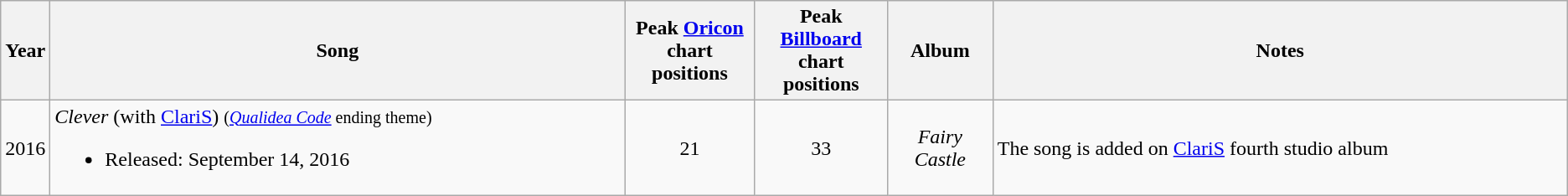<table class="wikitable" border="1">
<tr>
<th rowspan="1">Year</th>
<th rowspan="1" width="450">Song</th>
<th colspan="1">Peak <a href='#'>Oricon</a><br> chart positions</th>
<th colspan="1">Peak <a href='#'>Billboard</a><br> chart positions</th>
<th rowspan="1">Album</th>
<th rowspan="1" width="450">Notes</th>
</tr>
<tr>
<td rowspan="1">2016</td>
<td align="left"><em>Clever</em> (with <a href='#'>ClariS</a>) <small>(<em><a href='#'>Qualidea Code</a></em> ending theme)</small><br><ul><li>Released: September 14, 2016</li></ul></td>
<td align="center">21</td>
<td align="center">33</td>
<td align="center"><em>Fairy Castle</em></td>
<td align="left">The song is added on <a href='#'>ClariS</a> fourth studio album</td>
</tr>
</table>
